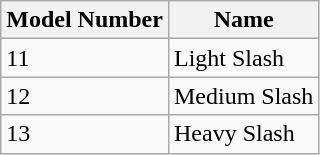<table class="wikitable">
<tr>
<th>Model Number</th>
<th>Name</th>
</tr>
<tr>
<td>11</td>
<td>Light Slash</td>
</tr>
<tr>
<td>12</td>
<td>Medium Slash</td>
</tr>
<tr>
<td>13</td>
<td>Heavy Slash</td>
</tr>
</table>
